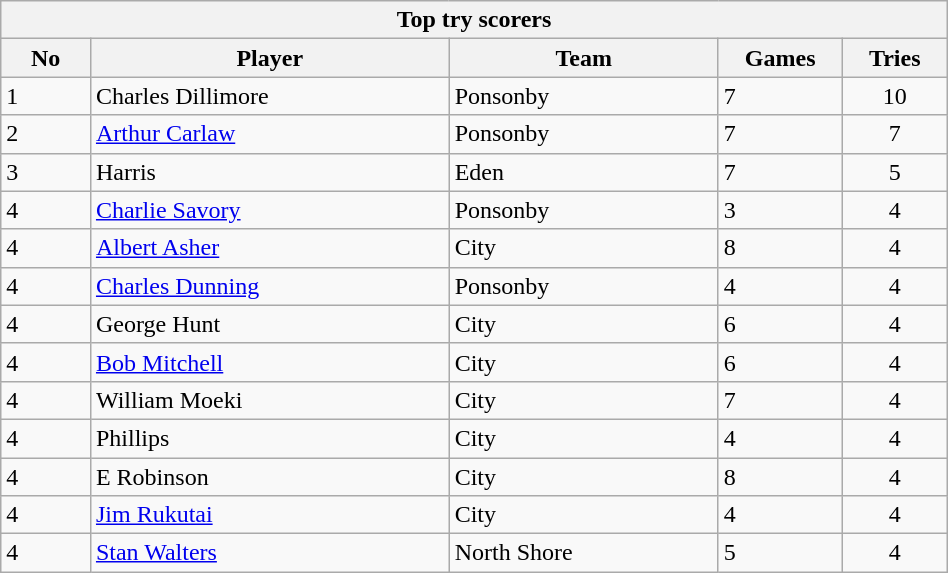<table class="wikitable collapsible sortable" style="text-align:left; font-size:100%; width:50%;">
<tr>
<th colspan="70%">Top try scorers</th>
</tr>
<tr>
<th style="width:5%;">No</th>
<th style="width:20%;">Player</th>
<th style="width:15%;">Team</th>
<th style="width:5%;">Games</th>
<th style="width:5%;">Tries<br></th>
</tr>
<tr>
<td  style="text-align:center;">1</td>
<td>Charles Dillimore</td>
<td>Ponsonby</td>
<td>7</td>
<td style="text-align:center;">10</td>
</tr>
<tr>
<td  style="text-align:center;">2</td>
<td><a href='#'>Arthur Carlaw</a></td>
<td>Ponsonby</td>
<td>7</td>
<td style="text-align:center;">7</td>
</tr>
<tr>
<td  style="text-align:center;">3</td>
<td>Harris</td>
<td>Eden</td>
<td>7</td>
<td style="text-align:center;">5</td>
</tr>
<tr>
<td  style="text-align:center;">4</td>
<td><a href='#'>Charlie Savory</a></td>
<td>Ponsonby</td>
<td>3</td>
<td style="text-align:center;">4</td>
</tr>
<tr>
<td  style="text-align:center;">4</td>
<td><a href='#'>Albert Asher</a></td>
<td>City</td>
<td>8</td>
<td style="text-align:center;">4</td>
</tr>
<tr>
<td  style="text-align:center;">4</td>
<td><a href='#'>Charles Dunning</a></td>
<td>Ponsonby</td>
<td>4</td>
<td style="text-align:center;">4</td>
</tr>
<tr>
<td  style="text-align:center;">4</td>
<td>George Hunt</td>
<td>City</td>
<td>6</td>
<td style="text-align:center;">4</td>
</tr>
<tr>
<td  style="text-align:center;">4</td>
<td><a href='#'>Bob Mitchell</a></td>
<td>City</td>
<td>6</td>
<td style="text-align:center;">4</td>
</tr>
<tr>
<td  style="text-align:center;">4</td>
<td>William Moeki</td>
<td>City</td>
<td>7</td>
<td style="text-align:center;">4</td>
</tr>
<tr>
<td  style="text-align:center;">4</td>
<td>Phillips</td>
<td>City</td>
<td>4</td>
<td style="text-align:center;">4</td>
</tr>
<tr>
<td  style="text-align:center;">4</td>
<td>E Robinson</td>
<td>City</td>
<td>8</td>
<td style="text-align:center;">4</td>
</tr>
<tr>
<td  style="text-align:center;">4</td>
<td><a href='#'>Jim Rukutai</a></td>
<td>City</td>
<td>4</td>
<td style="text-align:center;">4</td>
</tr>
<tr>
<td  style="text-align:center;">4</td>
<td><a href='#'>Stan Walters</a></td>
<td>North Shore</td>
<td>5</td>
<td style="text-align:center;">4</td>
</tr>
</table>
